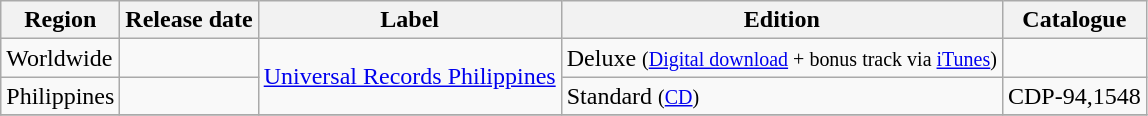<table class="wikitable">
<tr>
<th>Region</th>
<th>Release date</th>
<th>Label</th>
<th>Edition</th>
<th>Catalogue</th>
</tr>
<tr>
<td>Worldwide</td>
<td></td>
<td rowspan="2"><a href='#'>Universal Records Philippines</a></td>
<td>Deluxe <small>(<a href='#'>Digital download</a> + bonus track via <a href='#'>iTunes</a>)</small></td>
<td></td>
</tr>
<tr>
<td>Philippines</td>
<td></td>
<td>Standard <small>(<a href='#'>CD</a>)</small></td>
<td>CDP-94,1548</td>
</tr>
<tr>
</tr>
</table>
